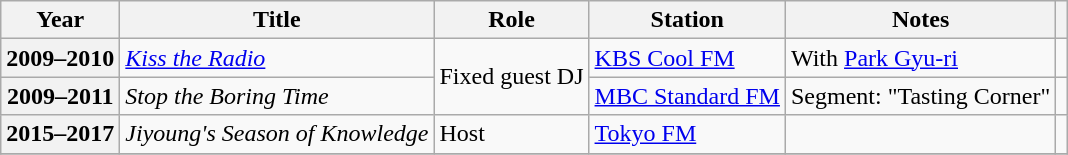<table class="wikitable plainrowheaders sortable" style="margin-right: 0;">
<tr>
<th scope="col">Year</th>
<th scope="col">Title</th>
<th scope="col">Role</th>
<th scope="col">Station</th>
<th scope="col" class="unsortable">Notes</th>
<th scope="col" class="unsortable"></th>
</tr>
<tr>
<th scope="row">2009–2010</th>
<td><em><a href='#'>Kiss the Radio</a></em></td>
<td rowspan="2">Fixed guest DJ</td>
<td><a href='#'>KBS Cool FM</a></td>
<td>With <a href='#'>Park Gyu-ri</a></td>
<td style="text-align: center;"></td>
</tr>
<tr>
<th scope="row">2009–2011</th>
<td><em>Stop the Boring Time</em></td>
<td><a href='#'>MBC Standard FM</a></td>
<td>Segment: "Tasting Corner"</td>
<td style="text-align: center;"></td>
</tr>
<tr>
<th scope="row">2015–2017</th>
<td><em>Jiyoung's Season of Knowledge</em></td>
<td>Host</td>
<td><a href='#'>Tokyo FM</a></td>
<td></td>
<td style="text-align: center;"></td>
</tr>
<tr>
</tr>
</table>
